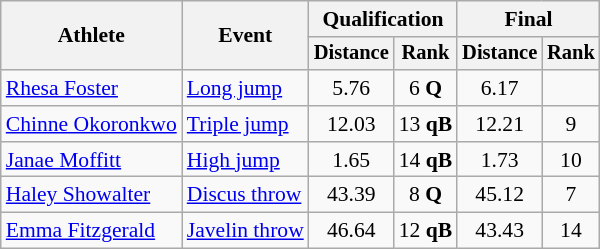<table class=wikitable style="font-size:90%">
<tr>
<th rowspan=2>Athlete</th>
<th rowspan=2>Event</th>
<th colspan=2>Qualification</th>
<th colspan=2>Final</th>
</tr>
<tr style="font-size:95%">
<th>Distance</th>
<th>Rank</th>
<th>Distance</th>
<th>Rank</th>
</tr>
<tr align=center>
<td align=left><a href='#'>Rhesa Foster</a></td>
<td align=left><a href='#'>Long jump</a></td>
<td>5.76</td>
<td>6 <strong>Q</strong></td>
<td>6.17</td>
<td></td>
</tr>
<tr align=center>
<td align=left><a href='#'>Chinne Okoronkwo</a></td>
<td align=left><a href='#'>Triple jump</a></td>
<td>12.03</td>
<td>13 <strong>qB</strong></td>
<td>12.21</td>
<td>9</td>
</tr>
<tr align=center>
<td align=left><a href='#'>Janae Moffitt</a></td>
<td align=left><a href='#'>High jump</a></td>
<td>1.65</td>
<td>14 <strong>qB</strong></td>
<td>1.73</td>
<td>10</td>
</tr>
<tr align=center>
<td align=left><a href='#'>Haley Showalter</a></td>
<td align=left><a href='#'>Discus throw</a></td>
<td>43.39</td>
<td>8 <strong>Q</strong></td>
<td>45.12</td>
<td>7</td>
</tr>
<tr align=center>
<td align=left><a href='#'>Emma Fitzgerald</a></td>
<td align=left><a href='#'>Javelin throw</a></td>
<td>46.64</td>
<td>12 <strong>qB</strong></td>
<td>43.43</td>
<td>14</td>
</tr>
</table>
